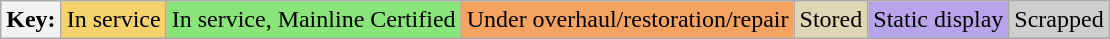<table class="wikitable">
<tr>
<th>Key:</th>
<td bgcolor=#F5D26C>In service</td>
<td bgcolor=#89E579>In service, Mainline Certified</td>
<td bgcolor=#f4a460>Under overhaul/restoration/repair</td>
<td bgcolor=#DED7B6>Stored</td>
<td bgcolor=#B7A4EB>Static display</td>
<td bgcolor=#cecece>Scrapped</td>
</tr>
</table>
